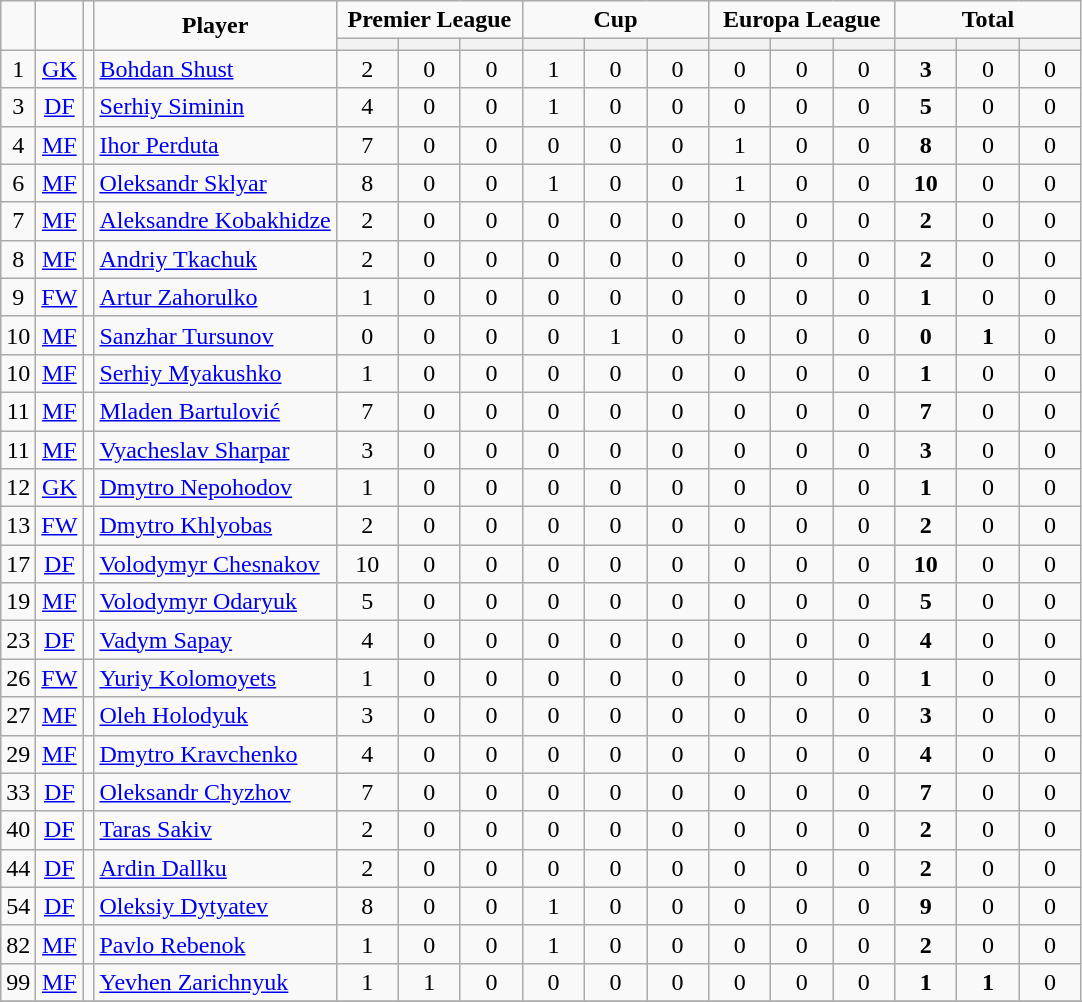<table class="wikitable" style="text-align:center;">
<tr>
<td rowspan="2" !width=15><strong></strong></td>
<td rowspan="2" !width=15><strong></strong></td>
<td rowspan="2" !width=15><strong></strong></td>
<td rowspan="2" !width=120><strong>Player</strong></td>
<td colspan="3"><strong>Premier League</strong></td>
<td colspan="3"><strong>Cup</strong></td>
<td colspan="3"><strong>Europa League</strong></td>
<td colspan="3"><strong>Total</strong></td>
</tr>
<tr>
<th width=34; background:#fe9;"></th>
<th width=34; background:#fe9;"></th>
<th width=34; background:#ff8888;"></th>
<th width=34; background:#fe9;"></th>
<th width=34; background:#fe9;"></th>
<th width=34; background:#ff8888;"></th>
<th width=34; background:#fe9;"></th>
<th width=34; background:#fe9;"></th>
<th width=34; background:#ff8888;"></th>
<th width=34; background:#fe9;"></th>
<th width=34; background:#fe9;"></th>
<th width=34; background:#ff8888;"></th>
</tr>
<tr>
<td>1</td>
<td><a href='#'>GK</a></td>
<td></td>
<td align=left><a href='#'>Bohdan Shust</a></td>
<td>2</td>
<td>0</td>
<td>0</td>
<td>1</td>
<td>0</td>
<td>0</td>
<td>0</td>
<td>0</td>
<td>0</td>
<td><strong>3</strong></td>
<td>0</td>
<td>0</td>
</tr>
<tr>
<td>3</td>
<td><a href='#'>DF</a></td>
<td></td>
<td align=left><a href='#'>Serhiy Siminin</a></td>
<td>4</td>
<td>0</td>
<td>0</td>
<td>1</td>
<td>0</td>
<td>0</td>
<td>0</td>
<td>0</td>
<td>0</td>
<td><strong>5</strong></td>
<td>0</td>
<td>0</td>
</tr>
<tr>
<td>4</td>
<td><a href='#'>MF</a></td>
<td></td>
<td align=left><a href='#'>Ihor Perduta</a></td>
<td>7</td>
<td>0</td>
<td>0</td>
<td>0</td>
<td>0</td>
<td>0</td>
<td>1</td>
<td>0</td>
<td>0</td>
<td><strong>8</strong></td>
<td>0</td>
<td>0</td>
</tr>
<tr>
<td>6</td>
<td><a href='#'>MF</a></td>
<td></td>
<td align=left><a href='#'>Oleksandr Sklyar</a></td>
<td>8</td>
<td>0</td>
<td>0</td>
<td>1</td>
<td>0</td>
<td>0</td>
<td>1</td>
<td>0</td>
<td>0</td>
<td><strong>10</strong></td>
<td>0</td>
<td>0</td>
</tr>
<tr>
<td>7</td>
<td><a href='#'>MF</a></td>
<td></td>
<td align=left><a href='#'>Aleksandre Kobakhidze</a></td>
<td>2</td>
<td>0</td>
<td>0</td>
<td>0</td>
<td>0</td>
<td>0</td>
<td>0</td>
<td>0</td>
<td>0</td>
<td><strong>2</strong></td>
<td>0</td>
<td>0</td>
</tr>
<tr>
<td>8</td>
<td><a href='#'>MF</a></td>
<td></td>
<td align=left><a href='#'>Andriy Tkachuk</a></td>
<td>2</td>
<td>0</td>
<td>0</td>
<td>0</td>
<td>0</td>
<td>0</td>
<td>0</td>
<td>0</td>
<td>0</td>
<td><strong>2</strong></td>
<td>0</td>
<td>0</td>
</tr>
<tr>
<td>9</td>
<td><a href='#'>FW</a></td>
<td></td>
<td align=left><a href='#'>Artur Zahorulko</a></td>
<td>1</td>
<td>0</td>
<td>0</td>
<td>0</td>
<td>0</td>
<td>0</td>
<td>0</td>
<td>0</td>
<td>0</td>
<td><strong>1</strong></td>
<td>0</td>
<td>0</td>
</tr>
<tr>
<td>10</td>
<td><a href='#'>MF</a></td>
<td></td>
<td align=left><a href='#'>Sanzhar Tursunov</a></td>
<td>0</td>
<td>0</td>
<td>0</td>
<td>0</td>
<td>1</td>
<td>0</td>
<td>0</td>
<td>0</td>
<td>0</td>
<td><strong>0</strong></td>
<td><strong>1</strong></td>
<td>0</td>
</tr>
<tr>
<td>10</td>
<td><a href='#'>MF</a></td>
<td></td>
<td align=left><a href='#'>Serhiy Myakushko</a></td>
<td>1</td>
<td>0</td>
<td>0</td>
<td>0</td>
<td>0</td>
<td>0</td>
<td>0</td>
<td>0</td>
<td>0</td>
<td><strong>1</strong></td>
<td>0</td>
<td>0</td>
</tr>
<tr>
<td>11</td>
<td><a href='#'>MF</a></td>
<td></td>
<td align=left><a href='#'>Mladen Bartulović</a></td>
<td>7</td>
<td>0</td>
<td>0</td>
<td>0</td>
<td>0</td>
<td>0</td>
<td>0</td>
<td>0</td>
<td>0</td>
<td><strong>7</strong></td>
<td>0</td>
<td>0</td>
</tr>
<tr>
<td>11</td>
<td><a href='#'>MF</a></td>
<td></td>
<td align=left><a href='#'>Vyacheslav Sharpar</a></td>
<td>3</td>
<td>0</td>
<td>0</td>
<td>0</td>
<td>0</td>
<td>0</td>
<td>0</td>
<td>0</td>
<td>0</td>
<td><strong>3</strong></td>
<td>0</td>
<td>0</td>
</tr>
<tr>
<td>12</td>
<td><a href='#'>GK</a></td>
<td></td>
<td align=left><a href='#'>Dmytro Nepohodov</a></td>
<td>1</td>
<td>0</td>
<td>0</td>
<td>0</td>
<td>0</td>
<td>0</td>
<td>0</td>
<td>0</td>
<td>0</td>
<td><strong>1</strong></td>
<td>0</td>
<td>0</td>
</tr>
<tr>
<td>13</td>
<td><a href='#'>FW</a></td>
<td></td>
<td align=left><a href='#'>Dmytro Khlyobas</a></td>
<td>2</td>
<td>0</td>
<td>0</td>
<td>0</td>
<td>0</td>
<td>0</td>
<td>0</td>
<td>0</td>
<td>0</td>
<td><strong>2</strong></td>
<td>0</td>
<td>0</td>
</tr>
<tr>
<td>17</td>
<td><a href='#'>DF</a></td>
<td></td>
<td align=left><a href='#'>Volodymyr Chesnakov</a></td>
<td>10</td>
<td>0</td>
<td>0</td>
<td>0</td>
<td>0</td>
<td>0</td>
<td>0</td>
<td>0</td>
<td>0</td>
<td><strong>10</strong></td>
<td>0</td>
<td>0</td>
</tr>
<tr>
<td>19</td>
<td><a href='#'>MF</a></td>
<td></td>
<td align=left><a href='#'>Volodymyr Odaryuk</a></td>
<td>5</td>
<td>0</td>
<td>0</td>
<td>0</td>
<td>0</td>
<td>0</td>
<td>0</td>
<td>0</td>
<td>0</td>
<td><strong>5</strong></td>
<td>0</td>
<td>0</td>
</tr>
<tr>
<td>23</td>
<td><a href='#'>DF</a></td>
<td></td>
<td align=left><a href='#'>Vadym Sapay</a></td>
<td>4</td>
<td>0</td>
<td>0</td>
<td>0</td>
<td>0</td>
<td>0</td>
<td>0</td>
<td>0</td>
<td>0</td>
<td><strong>4</strong></td>
<td>0</td>
<td>0</td>
</tr>
<tr>
<td>26</td>
<td><a href='#'>FW</a></td>
<td></td>
<td align=left><a href='#'>Yuriy Kolomoyets</a></td>
<td>1</td>
<td>0</td>
<td>0</td>
<td>0</td>
<td>0</td>
<td>0</td>
<td>0</td>
<td>0</td>
<td>0</td>
<td><strong>1</strong></td>
<td>0</td>
<td>0</td>
</tr>
<tr>
<td>27</td>
<td><a href='#'>MF</a></td>
<td></td>
<td align=left><a href='#'>Oleh Holodyuk</a></td>
<td>3</td>
<td>0</td>
<td>0</td>
<td>0</td>
<td>0</td>
<td>0</td>
<td>0</td>
<td>0</td>
<td>0</td>
<td><strong>3</strong></td>
<td>0</td>
<td>0</td>
</tr>
<tr>
<td>29</td>
<td><a href='#'>MF</a></td>
<td></td>
<td align=left><a href='#'>Dmytro Kravchenko</a></td>
<td>4</td>
<td>0</td>
<td>0</td>
<td>0</td>
<td>0</td>
<td>0</td>
<td>0</td>
<td>0</td>
<td>0</td>
<td><strong>4</strong></td>
<td>0</td>
<td>0</td>
</tr>
<tr>
<td>33</td>
<td><a href='#'>DF</a></td>
<td></td>
<td align=left><a href='#'>Oleksandr Chyzhov</a></td>
<td>7</td>
<td>0</td>
<td>0</td>
<td>0</td>
<td>0</td>
<td>0</td>
<td>0</td>
<td>0</td>
<td>0</td>
<td><strong>7</strong></td>
<td>0</td>
<td>0</td>
</tr>
<tr>
<td>40</td>
<td><a href='#'>DF</a></td>
<td></td>
<td align=left><a href='#'>Taras Sakiv</a></td>
<td>2</td>
<td>0</td>
<td>0</td>
<td>0</td>
<td>0</td>
<td>0</td>
<td>0</td>
<td>0</td>
<td>0</td>
<td><strong>2</strong></td>
<td>0</td>
<td>0</td>
</tr>
<tr>
<td>44</td>
<td><a href='#'>DF</a></td>
<td></td>
<td align=left><a href='#'>Ardin Dallku</a></td>
<td>2</td>
<td>0</td>
<td>0</td>
<td>0</td>
<td>0</td>
<td>0</td>
<td>0</td>
<td>0</td>
<td>0</td>
<td><strong>2</strong></td>
<td>0</td>
<td>0</td>
</tr>
<tr>
<td>54</td>
<td><a href='#'>DF</a></td>
<td></td>
<td align=left><a href='#'>Oleksiy Dytyatev</a></td>
<td>8</td>
<td>0</td>
<td>0</td>
<td>1</td>
<td>0</td>
<td>0</td>
<td>0</td>
<td>0</td>
<td>0</td>
<td><strong>9</strong></td>
<td>0</td>
<td>0</td>
</tr>
<tr>
<td>82</td>
<td><a href='#'>MF</a></td>
<td></td>
<td align=left><a href='#'>Pavlo Rebenok</a></td>
<td>1</td>
<td>0</td>
<td>0</td>
<td>1</td>
<td>0</td>
<td>0</td>
<td>0</td>
<td>0</td>
<td>0</td>
<td><strong>2</strong></td>
<td>0</td>
<td>0</td>
</tr>
<tr>
<td>99</td>
<td><a href='#'>MF</a></td>
<td></td>
<td align=left><a href='#'>Yevhen Zarichnyuk</a></td>
<td>1</td>
<td>1</td>
<td>0</td>
<td>0</td>
<td>0</td>
<td>0</td>
<td>0</td>
<td>0</td>
<td>0</td>
<td><strong>1</strong></td>
<td><strong>1</strong></td>
<td>0</td>
</tr>
<tr>
</tr>
</table>
